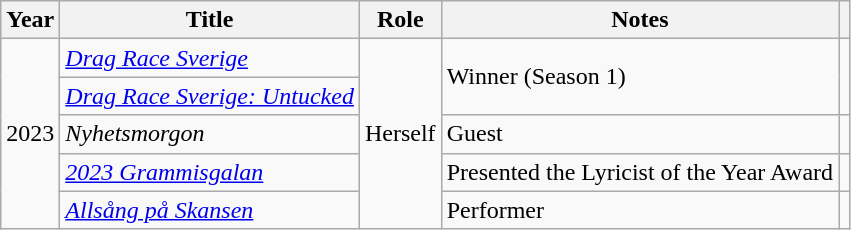<table class="wikitable">
<tr>
<th>Year</th>
<th>Title</th>
<th>Role</th>
<th>Notes</th>
<th style="text-align: center;" class="unsortable"></th>
</tr>
<tr>
<td rowspan="5">2023</td>
<td><em><a href='#'>Drag Race Sverige</a></em></td>
<td rowspan="5">Herself</td>
<td rowspan="2">Winner (Season 1)</td>
<td rowspan="2"></td>
</tr>
<tr>
<td><em><a href='#'>Drag Race Sverige: Untucked</a></em></td>
</tr>
<tr>
<td><em>Nyhetsmorgon</em></td>
<td>Guest</td>
<td style="text-align: center;"></td>
</tr>
<tr>
<td><em><a href='#'>2023 Grammisgalan</a></em></td>
<td>Presented the Lyricist of the Year Award</td>
<td style="text-align: center;"></td>
</tr>
<tr>
<td><em><a href='#'>Allsång på Skansen</a></em></td>
<td>Performer</td>
<td></td>
</tr>
</table>
